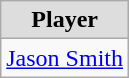<table class="wikitable">
<tr style="text-align:center; background:#ddd;">
<td><strong>Player</strong></td>
</tr>
<tr>
<td><a href='#'>Jason Smith</a></td>
</tr>
</table>
